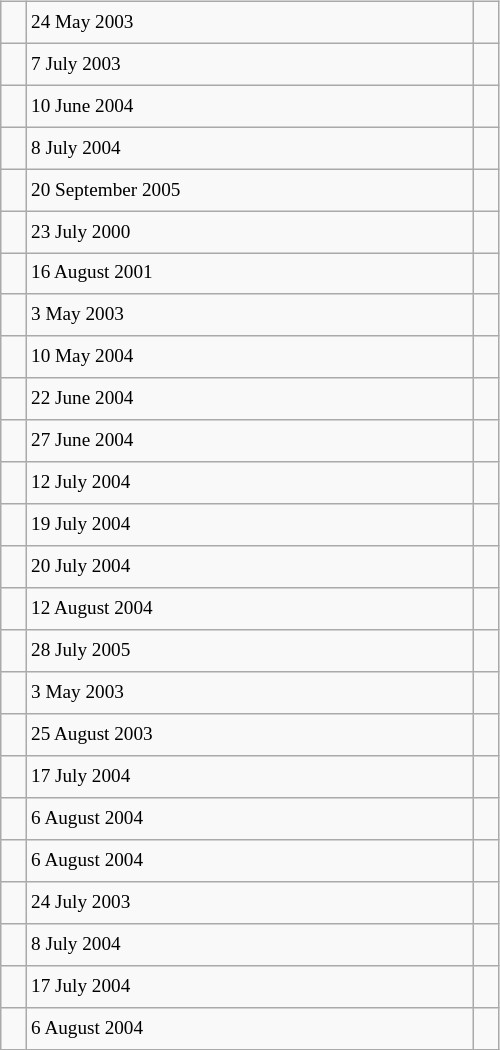<table class="wikitable" style="font-size: 80%; float: left; width: 26em; margin-right: 1em; height: 700px">
<tr>
<td></td>
<td>24 May 2003</td>
<td></td>
</tr>
<tr>
<td></td>
<td>7 July 2003</td>
<td></td>
</tr>
<tr>
<td></td>
<td>10 June 2004</td>
<td></td>
</tr>
<tr>
<td></td>
<td>8 July 2004</td>
<td></td>
</tr>
<tr>
<td></td>
<td>20 September 2005</td>
<td></td>
</tr>
<tr>
<td></td>
<td>23 July 2000</td>
<td></td>
</tr>
<tr>
<td></td>
<td>16 August 2001</td>
<td></td>
</tr>
<tr>
<td></td>
<td>3 May 2003</td>
<td></td>
</tr>
<tr>
<td></td>
<td>10 May 2004</td>
<td></td>
</tr>
<tr>
<td></td>
<td>22 June 2004</td>
<td></td>
</tr>
<tr>
<td></td>
<td>27 June 2004</td>
<td></td>
</tr>
<tr>
<td></td>
<td>12 July 2004</td>
<td></td>
</tr>
<tr>
<td></td>
<td>19 July 2004</td>
<td></td>
</tr>
<tr>
<td></td>
<td>20 July 2004</td>
<td></td>
</tr>
<tr>
<td></td>
<td>12 August 2004</td>
<td></td>
</tr>
<tr>
<td></td>
<td>28 July 2005</td>
<td></td>
</tr>
<tr>
<td></td>
<td>3 May 2003</td>
<td></td>
</tr>
<tr>
<td></td>
<td>25 August 2003</td>
<td></td>
</tr>
<tr>
<td></td>
<td>17 July 2004</td>
<td></td>
</tr>
<tr>
<td></td>
<td>6 August 2004</td>
<td></td>
</tr>
<tr>
<td></td>
<td>6 August 2004</td>
<td></td>
</tr>
<tr>
<td></td>
<td>24 July 2003</td>
<td></td>
</tr>
<tr>
<td></td>
<td>8 July 2004</td>
<td></td>
</tr>
<tr>
<td></td>
<td>17 July 2004</td>
<td></td>
</tr>
<tr>
<td></td>
<td>6 August 2004</td>
<td></td>
</tr>
</table>
